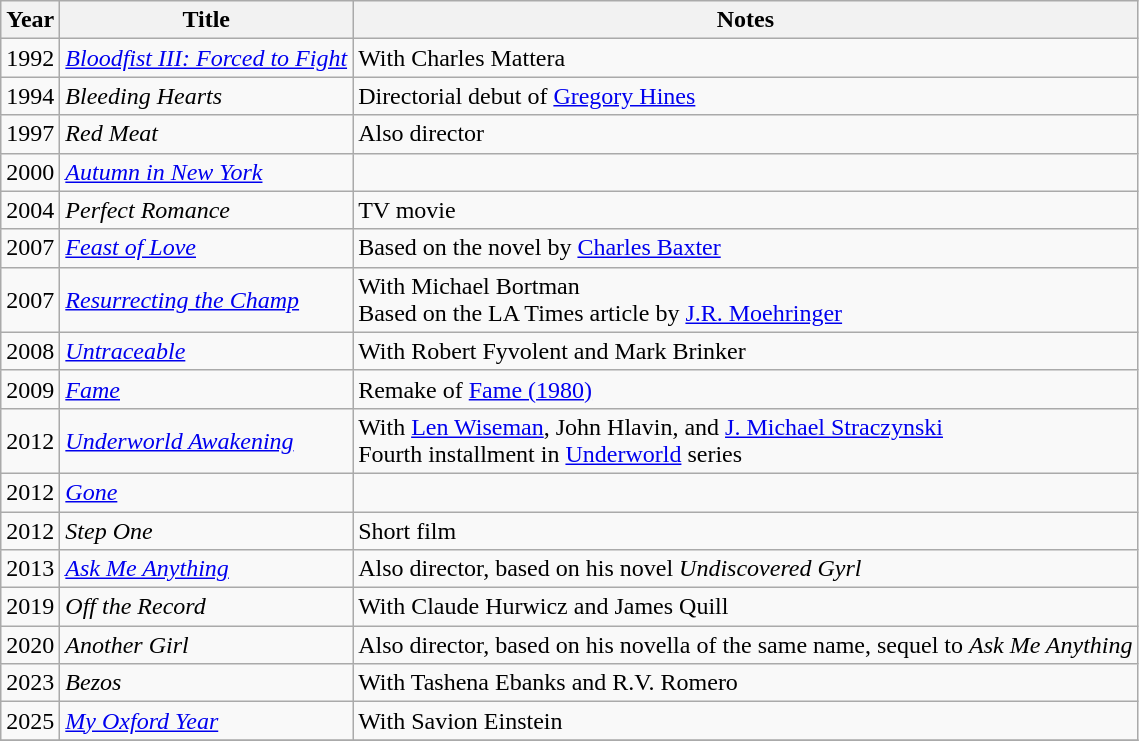<table class="wikitable">
<tr>
<th>Year</th>
<th>Title</th>
<th>Notes</th>
</tr>
<tr>
<td>1992</td>
<td><em><a href='#'>Bloodfist III: Forced to Fight</a></em></td>
<td>With Charles Mattera</td>
</tr>
<tr>
<td>1994</td>
<td><em>Bleeding Hearts</em></td>
<td>Directorial debut of <a href='#'>Gregory Hines</a></td>
</tr>
<tr>
<td>1997</td>
<td><em>Red Meat</em></td>
<td>Also director</td>
</tr>
<tr>
<td>2000</td>
<td><em><a href='#'>Autumn in New York</a></em></td>
<td></td>
</tr>
<tr>
<td>2004</td>
<td><em>Perfect Romance</em></td>
<td>TV movie</td>
</tr>
<tr>
<td>2007</td>
<td><em><a href='#'>Feast of Love</a></em></td>
<td>Based on the novel by <a href='#'>Charles Baxter</a></td>
</tr>
<tr>
<td>2007</td>
<td><em><a href='#'>Resurrecting the Champ</a></em></td>
<td>With Michael Bortman<br> Based on the LA Times article by <a href='#'>J.R. Moehringer</a></td>
</tr>
<tr>
<td>2008</td>
<td><em><a href='#'>Untraceable</a></em></td>
<td>With Robert Fyvolent and Mark Brinker</td>
</tr>
<tr>
<td>2009</td>
<td><em><a href='#'>Fame</a></em></td>
<td>Remake of <a href='#'>Fame (1980)</a></td>
</tr>
<tr>
<td>2012</td>
<td><em><a href='#'>Underworld Awakening</a></em></td>
<td>With <a href='#'>Len Wiseman</a>, John Hlavin, and <a href='#'>J. Michael Straczynski</a><br>Fourth installment in <a href='#'>Underworld</a> series</td>
</tr>
<tr>
<td>2012</td>
<td><em><a href='#'>Gone</a></em></td>
</tr>
<tr>
<td>2012</td>
<td><em>Step One</em></td>
<td>Short film</td>
</tr>
<tr>
<td>2013</td>
<td><em><a href='#'>Ask Me Anything</a></em></td>
<td>Also director, based on his novel <em>Undiscovered Gyrl</em></td>
</tr>
<tr>
<td>2019</td>
<td><em>Off the Record</em></td>
<td>With Claude Hurwicz and James Quill</td>
</tr>
<tr>
<td>2020</td>
<td><em>Another Girl</em></td>
<td>Also director, based on his novella of the same name, sequel to <em>Ask Me Anything</em></td>
</tr>
<tr>
<td>2023</td>
<td><em>Bezos</em></td>
<td>With Tashena Ebanks and R.V. Romero</td>
</tr>
<tr>
<td>2025</td>
<td><em><a href='#'>My Oxford Year</a></em></td>
<td>With Savion Einstein</td>
</tr>
<tr>
</tr>
</table>
